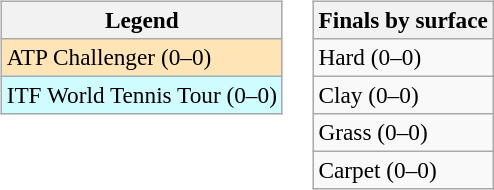<table>
<tr valign=top>
<td><br><table class=wikitable style=font-size:97%>
<tr>
<th>Legend</th>
</tr>
<tr bgcolor=moccasin>
<td>ATP Challenger (0–0)</td>
</tr>
<tr bgcolor=cffcff>
<td>ITF World Tennis Tour (0–0)</td>
</tr>
</table>
</td>
<td><br><table class=wikitable style=font-size:97%>
<tr>
<th>Finals by surface</th>
</tr>
<tr>
<td>Hard (0–0)</td>
</tr>
<tr>
<td>Clay (0–0)</td>
</tr>
<tr>
<td>Grass (0–0)</td>
</tr>
<tr>
<td>Carpet (0–0)</td>
</tr>
</table>
</td>
</tr>
</table>
